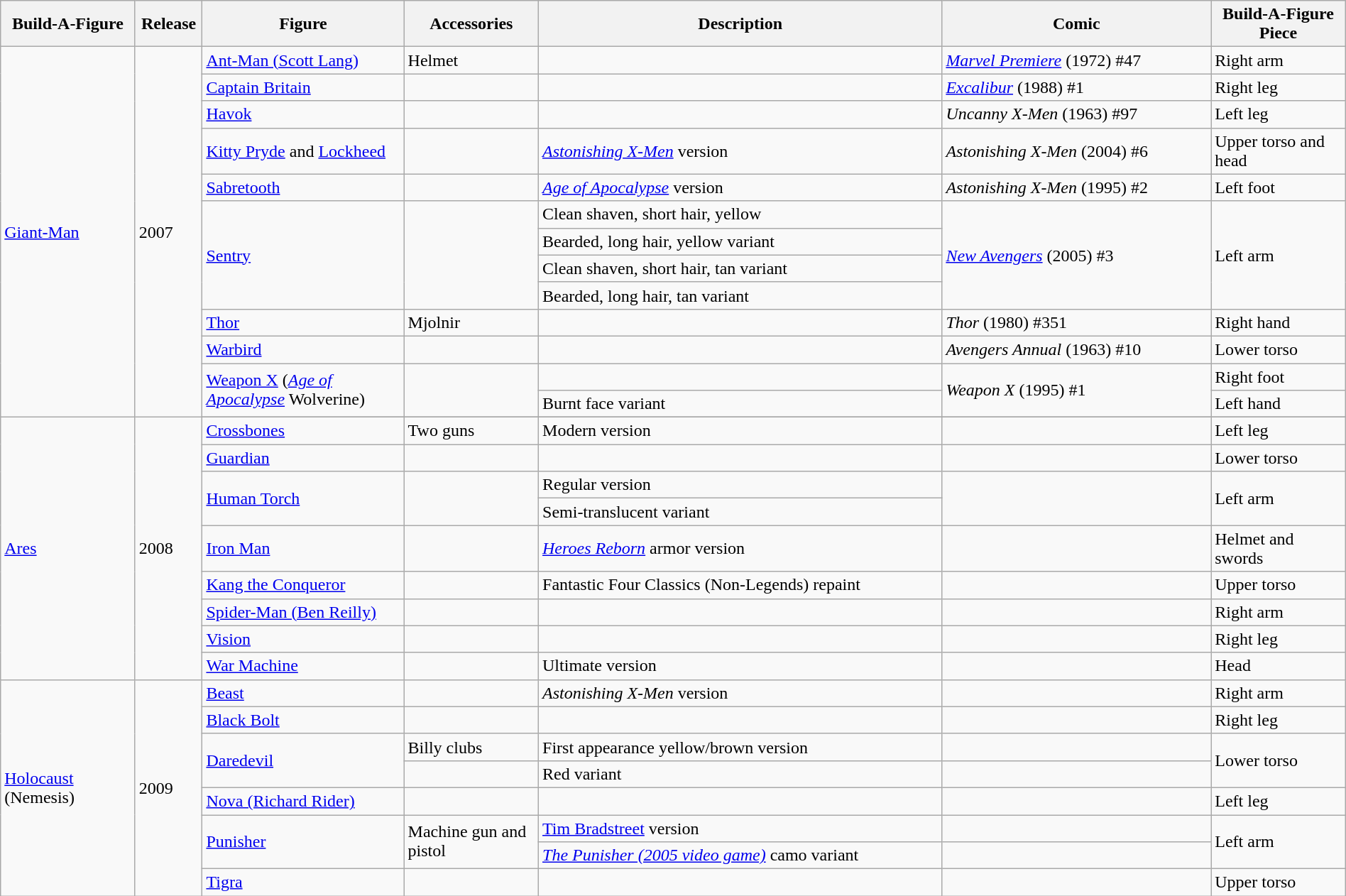<table class="wikitable" style="width:100%;">
<tr>
<th width=10%>Build-A-Figure</th>
<th width=5%>Release</th>
<th width=15%>Figure</th>
<th width=10%>Accessories</th>
<th width=30%>Description</th>
<th width=20%>Comic</th>
<th width=10%>Build-A-Figure Piece</th>
</tr>
<tr>
<td rowspan=13><a href='#'>Giant-Man</a></td>
<td rowspan=13>2007</td>
<td><a href='#'>Ant-Man (Scott Lang)</a></td>
<td>Helmet</td>
<td></td>
<td><em><a href='#'>Marvel Premiere</a></em> (1972) #47</td>
<td>Right arm</td>
</tr>
<tr>
<td><a href='#'>Captain Britain</a></td>
<td></td>
<td></td>
<td><em><a href='#'>Excalibur</a></em> (1988) #1</td>
<td>Right leg</td>
</tr>
<tr>
<td><a href='#'>Havok</a></td>
<td></td>
<td></td>
<td><em>Uncanny X-Men</em> (1963) #97</td>
<td>Left leg</td>
</tr>
<tr>
<td><a href='#'>Kitty Pryde</a> and <a href='#'>Lockheed</a></td>
<td></td>
<td><em><a href='#'>Astonishing X-Men</a></em> version</td>
<td><em>Astonishing X-Men</em> (2004) #6</td>
<td>Upper torso and head</td>
</tr>
<tr>
<td><a href='#'>Sabretooth</a></td>
<td></td>
<td><em><a href='#'>Age of Apocalypse</a></em> version</td>
<td><em>Astonishing X-Men</em> (1995) #2</td>
<td>Left foot</td>
</tr>
<tr>
<td rowspan=4><a href='#'>Sentry</a></td>
<td rowspan=4></td>
<td>Clean shaven, short hair, yellow</td>
<td rowspan=4><em><a href='#'>New Avengers</a></em> (2005) #3</td>
<td rowspan=4>Left arm</td>
</tr>
<tr>
<td>Bearded, long hair, yellow variant</td>
</tr>
<tr>
<td>Clean shaven, short hair, tan variant</td>
</tr>
<tr>
<td>Bearded, long hair, tan variant</td>
</tr>
<tr>
<td><a href='#'>Thor</a></td>
<td>Mjolnir</td>
<td></td>
<td><em>Thor</em> (1980) #351</td>
<td>Right hand</td>
</tr>
<tr>
<td><a href='#'>Warbird</a></td>
<td></td>
<td></td>
<td><em>Avengers Annual</em> (1963) #10</td>
<td>Lower torso</td>
</tr>
<tr>
<td rowspan=2><a href='#'>Weapon X</a> (<em><a href='#'>Age of Apocalypse</a></em> Wolverine)</td>
<td rowspan=2></td>
<td></td>
<td rowspan=2><em>Weapon X</em> (1995) #1</td>
<td>Right foot</td>
</tr>
<tr>
<td>Burnt face variant</td>
<td>Left hand</td>
</tr>
<tr>
<td rowspan=10><a href='#'>Ares</a></td>
<td rowspan=10>2008</td>
</tr>
<tr>
<td><a href='#'>Crossbones</a></td>
<td>Two guns</td>
<td>Modern version</td>
<td></td>
<td>Left leg</td>
</tr>
<tr>
<td><a href='#'>Guardian</a></td>
<td></td>
<td></td>
<td></td>
<td>Lower torso</td>
</tr>
<tr>
<td rowspan=2><a href='#'>Human Torch</a></td>
<td rowspan=2></td>
<td>Regular version</td>
<td rowspan=2></td>
<td rowspan=2>Left arm</td>
</tr>
<tr>
<td>Semi-translucent variant</td>
</tr>
<tr>
<td><a href='#'>Iron Man</a></td>
<td></td>
<td><em><a href='#'>Heroes Reborn</a></em> armor version</td>
<td></td>
<td>Helmet and swords</td>
</tr>
<tr>
<td><a href='#'>Kang the Conqueror</a></td>
<td></td>
<td>Fantastic Four Classics (Non-Legends) repaint</td>
<td></td>
<td>Upper torso</td>
</tr>
<tr>
<td><a href='#'>Spider-Man (Ben Reilly)</a></td>
<td></td>
<td></td>
<td></td>
<td>Right arm</td>
</tr>
<tr>
<td><a href='#'>Vision</a></td>
<td></td>
<td></td>
<td></td>
<td>Right leg</td>
</tr>
<tr>
<td><a href='#'>War Machine</a></td>
<td></td>
<td>Ultimate version</td>
<td></td>
<td>Head</td>
</tr>
<tr>
<td rowspan=8><a href='#'>Holocaust</a> (Nemesis)</td>
<td rowspan=8>2009</td>
<td><a href='#'>Beast</a></td>
<td></td>
<td><em>Astonishing X-Men</em> version</td>
<td></td>
<td>Right arm</td>
</tr>
<tr>
<td><a href='#'>Black Bolt</a></td>
<td></td>
<td></td>
<td></td>
<td>Right leg</td>
</tr>
<tr>
<td rowspan=2><a href='#'>Daredevil</a></td>
<td>Billy clubs</td>
<td>First appearance yellow/brown version</td>
<td></td>
<td rowspan=2>Lower torso</td>
</tr>
<tr>
<td></td>
<td>Red variant</td>
<td></td>
</tr>
<tr>
<td><a href='#'>Nova (Richard Rider)</a></td>
<td></td>
<td></td>
<td></td>
<td>Left leg</td>
</tr>
<tr>
<td rowspan=2><a href='#'>Punisher</a></td>
<td rowspan=2>Machine gun and pistol</td>
<td><a href='#'>Tim Bradstreet</a> version</td>
<td></td>
<td rowspan=2>Left arm</td>
</tr>
<tr>
<td><em><a href='#'>The Punisher (2005 video game)</a></em> camo variant</td>
<td></td>
</tr>
<tr>
<td><a href='#'>Tigra</a></td>
<td></td>
<td></td>
<td></td>
<td>Upper torso</td>
</tr>
</table>
